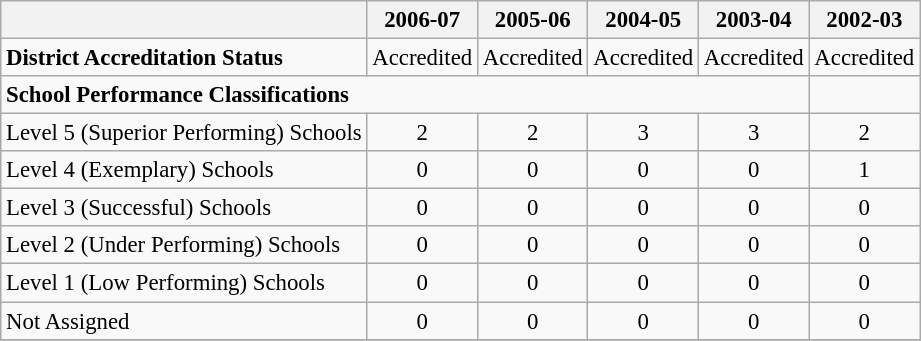<table class="wikitable" style="font-size: 95%;">
<tr>
<th></th>
<th>2006-07</th>
<th>2005-06</th>
<th>2004-05</th>
<th>2003-04</th>
<th>2002-03</th>
</tr>
<tr>
<td align="left"><strong>District Accreditation Status</strong></td>
<td align="center">Accredited</td>
<td align="center">Accredited</td>
<td align="center">Accredited</td>
<td align="center">Accredited</td>
<td align="center">Accredited</td>
</tr>
<tr>
<td align="left" colspan="5"><strong>School Performance Classifications</strong></td>
</tr>
<tr>
<td align="left">Level 5 (Superior Performing) Schools</td>
<td align="center">2</td>
<td align="center">2</td>
<td align="center">3</td>
<td align="center">3</td>
<td align="center">2</td>
</tr>
<tr>
<td align="left">Level 4 (Exemplary) Schools</td>
<td align="center">0</td>
<td align="center">0</td>
<td align="center">0</td>
<td align="center">0</td>
<td align="center">1</td>
</tr>
<tr>
<td align="left">Level 3 (Successful) Schools</td>
<td align="center">0</td>
<td align="center">0</td>
<td align="center">0</td>
<td align="center">0</td>
<td align="center">0</td>
</tr>
<tr>
<td align="left">Level 2 (Under Performing) Schools</td>
<td align="center">0</td>
<td align="center">0</td>
<td align="center">0</td>
<td align="center">0</td>
<td align="center">0</td>
</tr>
<tr>
<td align="left">Level 1 (Low Performing) Schools</td>
<td align="center">0</td>
<td align="center">0</td>
<td align="center">0</td>
<td align="center">0</td>
<td align="center">0</td>
</tr>
<tr>
<td align="left">Not Assigned</td>
<td align="center">0</td>
<td align="center">0</td>
<td align="center">0</td>
<td align="center">0</td>
<td align="center">0</td>
</tr>
<tr>
</tr>
</table>
